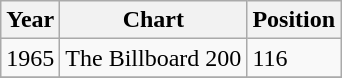<table class="wikitable">
<tr>
<th align="left">Year</th>
<th align="left">Chart</th>
<th align="left">Position</th>
</tr>
<tr>
<td align="left">1965</td>
<td align="left">The Billboard 200</td>
<td align="left">116</td>
</tr>
<tr>
</tr>
</table>
